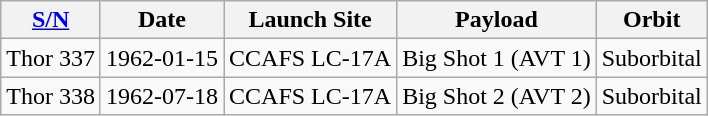<table class="wikitable sortable">
<tr>
<th><a href='#'>S/N</a></th>
<th>Date</th>
<th>Launch Site</th>
<th>Payload</th>
<th>Orbit</th>
</tr>
<tr>
<td>Thor 337</td>
<td>1962-01-15</td>
<td>CCAFS LC-17A</td>
<td>Big Shot 1 (AVT 1)</td>
<td>Suborbital</td>
</tr>
<tr>
<td>Thor 338</td>
<td>1962-07-18</td>
<td>CCAFS LC-17A</td>
<td>Big Shot 2 (AVT 2)</td>
<td>Suborbital</td>
</tr>
</table>
